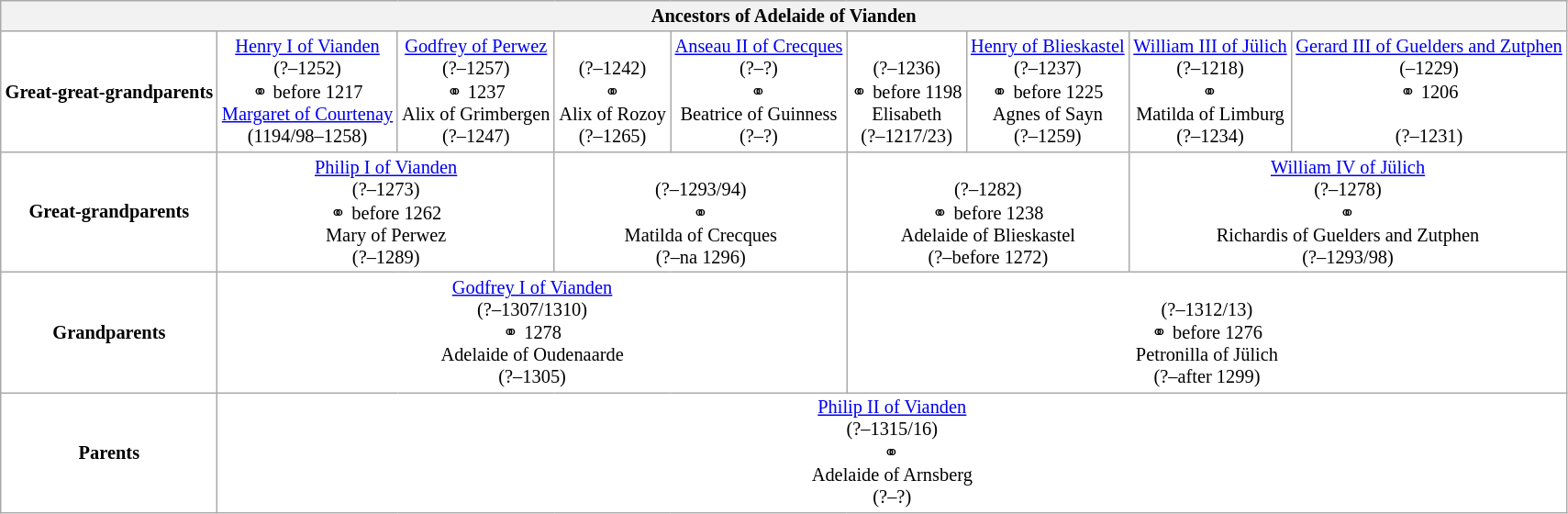<table class="wikitable" style="background:#FFFFFF; font-size:85%; text-align:center">
<tr bgcolor="#E0E0E0">
<th colspan="9">Ancestors of Adelaide of Vianden</th>
</tr>
<tr>
<td><strong>Great-great-grandparents</strong></td>
<td colspan="1"><a href='#'>Henry I of Vianden</a><br>(?–1252)<br>⚭ before 1217<br><a href='#'>Margaret of Courtenay</a><br>(1194/98–1258)</td>
<td colspan="1"><a href='#'>Godfrey of Perwez</a><br>(?–1257)<br>⚭ 1237<br>Alix of Grimbergen<br>(?–1247)</td>
<td colspan="1"><br>(?–1242)<br>⚭<br>Alix of Rozoy<br>(?–1265)</td>
<td colspan="1"><a href='#'>Anseau II of Crecques</a><br>(?–?)<br>⚭<br>Beatrice of Guinness<br>(?–?)</td>
<td colspan="1"><br>(?–1236)<br>⚭ before 1198<br>Elisabeth<br>(?–1217/23)</td>
<td colspan="1"><a href='#'>Henry of Blieskastel</a><br>(?–1237)<br>⚭ before 1225<br>Agnes of Sayn<br>(?–1259)</td>
<td colspan="1"><a href='#'>William III of Jülich</a><br>(?–1218)<br>⚭<br>Matilda of Limburg<br>(?–1234)</td>
<td colspan="1"><a href='#'>Gerard III of Guelders and Zutphen</a><br>(–1229)<br>⚭ 1206<br><br>(?–1231)</td>
</tr>
<tr>
<td><strong>Great-grandparents</strong></td>
<td colspan="2"><a href='#'>Philip I of Vianden</a><br>(?–1273)<br>⚭ before 1262<br>Mary of Perwez<br>(?–1289)</td>
<td colspan="2"><br>(?–1293/94)<br>⚭<br>Matilda of Crecques<br>(?–na 1296)</td>
<td colspan="2"><br>(?–1282)<br>⚭ before 1238<br>Adelaide of Blieskastel<br>(?–before 1272)</td>
<td colspan="2"><a href='#'>William IV of Jülich</a><br>(?–1278)<br>⚭<br>Richardis of Guelders and Zutphen<br>(?–1293/98)</td>
</tr>
<tr>
<td><strong>Grandparents</strong></td>
<td colspan="4"><a href='#'>Godfrey I of Vianden</a><br>(?–1307/1310)<br>⚭ 1278<br>Adelaide of Oudenaarde<br>(?–1305)</td>
<td colspan="4"><br>(?–1312/13)<br>⚭ before 1276<br>Petronilla of Jülich<br>(?–after 1299)</td>
</tr>
<tr>
<td><strong>Parents</strong></td>
<td colspan="8"><a href='#'>Philip II of Vianden</a><br>(?–1315/16)<br>⚭<br>Adelaide of Arnsberg<br>(?–?)</td>
</tr>
</table>
